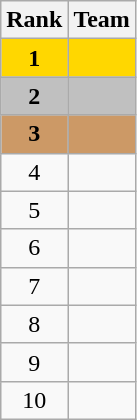<table class="wikitable" style="text-align:center">
<tr>
<th>Rank</th>
<th>Team</th>
</tr>
<tr bgcolor="gold">
<td><strong>1</strong></td>
<td align="left"></td>
</tr>
<tr bgcolor="silver">
<td><strong>2</strong></td>
<td align="left"></td>
</tr>
<tr bgcolor="#CC9966">
<td><strong>3</strong></td>
<td align="left"></td>
</tr>
<tr>
<td>4</td>
<td align="left"></td>
</tr>
<tr>
<td>5</td>
<td align="left"></td>
</tr>
<tr>
<td>6</td>
<td align="left"></td>
</tr>
<tr>
<td>7</td>
<td align="left"></td>
</tr>
<tr>
<td>8</td>
<td align="left"></td>
</tr>
<tr>
<td>9</td>
<td align="left"></td>
</tr>
<tr>
<td>10</td>
<td align="left"></td>
</tr>
</table>
